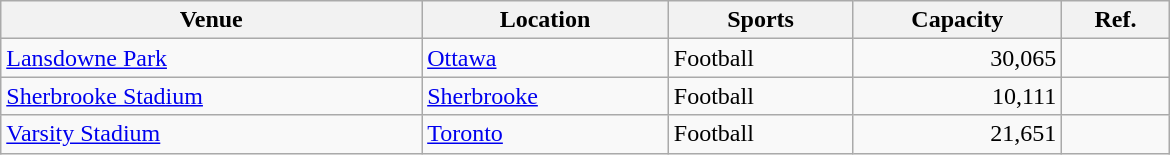<table class="wikitable sortable" width=780px>
<tr>
<th>Venue</th>
<th>Location</th>
<th>Sports</th>
<th>Capacity</th>
<th class="unsortable">Ref.</th>
</tr>
<tr>
<td><a href='#'>Lansdowne Park</a></td>
<td><a href='#'>Ottawa</a></td>
<td>Football</td>
<td align="right">30,065</td>
<td align=center></td>
</tr>
<tr>
<td><a href='#'>Sherbrooke Stadium</a></td>
<td><a href='#'>Sherbrooke</a></td>
<td>Football</td>
<td align="right">10,111</td>
<td align=center></td>
</tr>
<tr>
<td><a href='#'>Varsity Stadium</a></td>
<td><a href='#'>Toronto</a></td>
<td>Football</td>
<td align="right">21,651</td>
<td align=center></td>
</tr>
</table>
